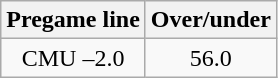<table class="wikitable">
<tr align="center">
<th style=>Pregame line</th>
<th style=>Over/under</th>
</tr>
<tr align="center">
<td>CMU –2.0</td>
<td>56.0</td>
</tr>
</table>
